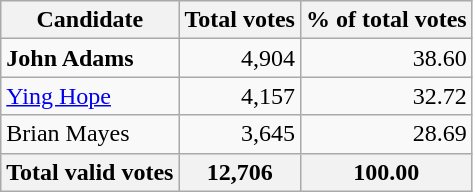<table class="wikitable sortable">
<tr bgcolor="#EEEEEE">
<th align="left">Candidate</th>
<th align="right">Total votes</th>
<th align="right">% of total votes</th>
</tr>
<tr>
<td align="left"><strong>John Adams</strong></td>
<td align="right">4,904</td>
<td align="right">38.60</td>
</tr>
<tr>
<td align="left"><a href='#'>Ying Hope</a></td>
<td align="right">4,157</td>
<td align="right">32.72</td>
</tr>
<tr>
<td align="left">Brian Mayes</td>
<td align="right">3,645</td>
<td align="right">28.69</td>
</tr>
<tr bgcolor="#EEEEEE">
<th align="left">Total valid votes</th>
<th align="right">12,706</th>
<th align="right">100.00</th>
</tr>
</table>
